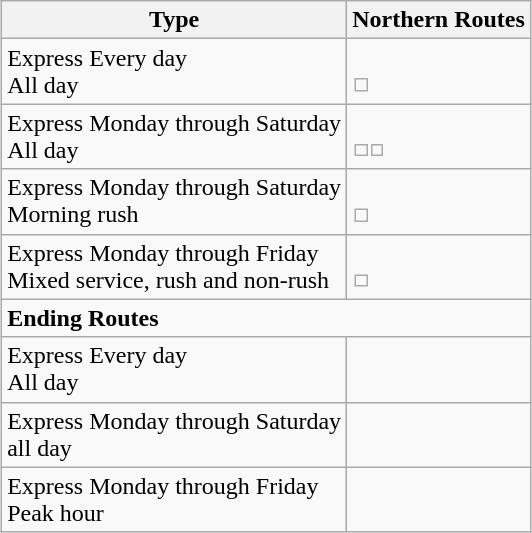<table class="wikitable" style="margin:1em auto;">
<tr>
<th>Type</th>
<th>Northern Routes</th>
</tr>
<tr>
<td>Express Every day<br>All day</td>
<td><br><table style="border:0px;">
<tr>
<td></td>
</tr>
</table>
</td>
</tr>
<tr>
<td>Express Monday through Saturday<br>All day</td>
<td><br><table style="border:0px;">
<tr>
<td></td>
<td></td>
</tr>
</table>
</td>
</tr>
<tr>
<td>Express Monday through Saturday<br>Morning rush</td>
<td><br><table style="border:0px;">
<tr>
<td></td>
</tr>
</table>
</td>
</tr>
<tr>
<td>Express Monday through Friday<br>Mixed service, rush and non-rush</td>
<td><br><table style="border:0px;">
<tr>
<td></td>
</tr>
</table>
</td>
</tr>
<tr>
<td colspan="6"><strong>Ending Routes</strong></td>
</tr>
<tr>
<td>Express Every day<br>All day</td>
<td colspan="5"></td>
</tr>
<tr>
<td>Express Monday through Saturday<br>all day</td>
<td colspan="5"> </td>
</tr>
<tr>
<td>Express Monday through Friday<br>Peak hour</td>
<td colspan="5"> </td>
</tr>
</table>
